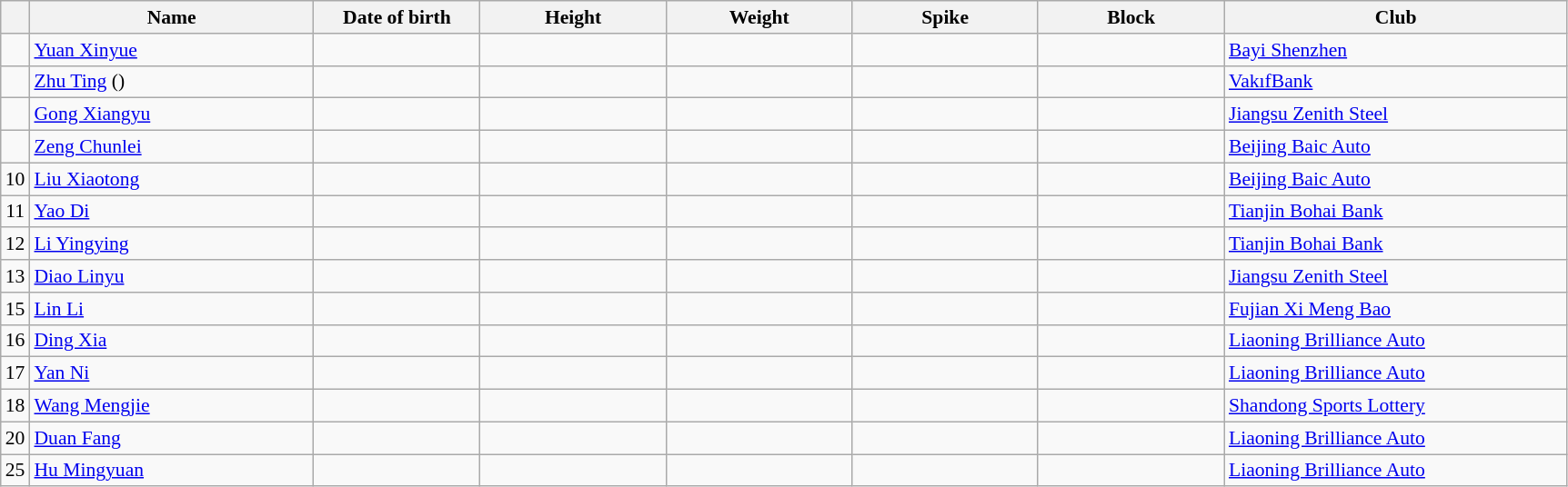<table class="wikitable sortable" style="font-size:90%; text-align:center;">
<tr>
<th></th>
<th style="width:14em">Name</th>
<th style="width:8em">Date of birth</th>
<th style="width:9em">Height</th>
<th style="width:9em">Weight</th>
<th style="width:9em">Spike</th>
<th style="width:9em">Block</th>
<th style="width:17em">Club</th>
</tr>
<tr>
<td></td>
<td align=left><a href='#'>Yuan Xinyue</a></td>
<td align=right></td>
<td></td>
<td></td>
<td></td>
<td></td>
<td align=left> <a href='#'>Bayi Shenzhen</a></td>
</tr>
<tr>
<td></td>
<td align=left><a href='#'>Zhu Ting</a> ()</td>
<td align=right></td>
<td></td>
<td></td>
<td></td>
<td></td>
<td align=left> <a href='#'>VakıfBank</a></td>
</tr>
<tr>
<td></td>
<td align=left><a href='#'>Gong Xiangyu</a></td>
<td align=right></td>
<td></td>
<td></td>
<td></td>
<td></td>
<td align=left> <a href='#'>Jiangsu Zenith Steel</a></td>
</tr>
<tr>
<td></td>
<td align=left><a href='#'>Zeng Chunlei</a></td>
<td align=right></td>
<td></td>
<td></td>
<td></td>
<td></td>
<td align=left> <a href='#'>Beijing Baic Auto</a></td>
</tr>
<tr>
<td>10</td>
<td align=left><a href='#'>Liu Xiaotong</a></td>
<td align=right></td>
<td></td>
<td></td>
<td></td>
<td></td>
<td align=left> <a href='#'>Beijing Baic Auto</a></td>
</tr>
<tr>
<td>11</td>
<td align=left><a href='#'>Yao Di</a></td>
<td align=right></td>
<td></td>
<td></td>
<td></td>
<td></td>
<td align=left> <a href='#'>Tianjin Bohai Bank</a></td>
</tr>
<tr>
<td>12</td>
<td align=left><a href='#'>Li Yingying</a></td>
<td align=right></td>
<td></td>
<td></td>
<td></td>
<td></td>
<td align=left> <a href='#'>Tianjin Bohai Bank</a></td>
</tr>
<tr>
<td>13</td>
<td align=left><a href='#'>Diao Linyu</a></td>
<td align=right></td>
<td></td>
<td></td>
<td></td>
<td></td>
<td align=left> <a href='#'>Jiangsu Zenith Steel</a></td>
</tr>
<tr>
<td>15</td>
<td align=left><a href='#'>Lin Li</a></td>
<td align=right></td>
<td></td>
<td></td>
<td></td>
<td></td>
<td align=left> <a href='#'>Fujian Xi Meng Bao</a></td>
</tr>
<tr>
<td>16</td>
<td align=left><a href='#'>Ding Xia</a></td>
<td align=right></td>
<td></td>
<td></td>
<td></td>
<td></td>
<td align=left> <a href='#'>Liaoning Brilliance Auto</a></td>
</tr>
<tr>
<td>17</td>
<td align=left><a href='#'>Yan Ni</a></td>
<td align=right></td>
<td></td>
<td></td>
<td></td>
<td></td>
<td align=left> <a href='#'>Liaoning Brilliance Auto</a></td>
</tr>
<tr>
<td>18</td>
<td align=left><a href='#'>Wang Mengjie</a></td>
<td align=right></td>
<td></td>
<td></td>
<td></td>
<td></td>
<td align=left> <a href='#'>Shandong Sports Lottery</a></td>
</tr>
<tr>
<td>20</td>
<td align=left><a href='#'>Duan Fang</a></td>
<td align=right></td>
<td></td>
<td></td>
<td></td>
<td></td>
<td align=left> <a href='#'>Liaoning Brilliance Auto</a></td>
</tr>
<tr>
<td>25</td>
<td align=left><a href='#'>Hu Mingyuan</a></td>
<td align=right></td>
<td></td>
<td></td>
<td></td>
<td></td>
<td align=left> <a href='#'>Liaoning Brilliance Auto</a></td>
</tr>
</table>
